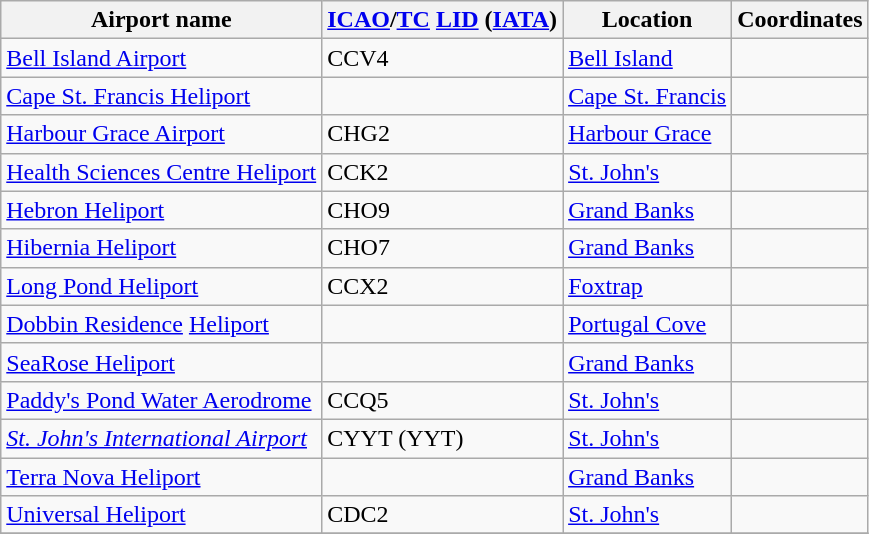<table class="wikitable sortable" style="width:auto;">
<tr>
<th width="*">Airport name</th>
<th width="*"><a href='#'>ICAO</a>/<a href='#'>TC</a> <a href='#'>LID</a> (<a href='#'>IATA</a>)</th>
<th width="*">Location</th>
<th width="*">Coordinates</th>
</tr>
<tr>
<td><a href='#'>Bell Island Airport</a></td>
<td>CCV4</td>
<td><a href='#'>Bell Island</a></td>
<td></td>
</tr>
<tr>
<td><a href='#'>Cape St. Francis Heliport</a></td>
<td></td>
<td><a href='#'>Cape St. Francis</a></td>
<td></td>
</tr>
<tr>
<td><a href='#'>Harbour Grace Airport</a></td>
<td>CHG2</td>
<td><a href='#'>Harbour Grace</a></td>
<td></td>
</tr>
<tr>
<td><a href='#'>Health Sciences Centre Heliport</a></td>
<td>CCK2</td>
<td><a href='#'>St. John's</a></td>
<td></td>
</tr>
<tr>
<td><a href='#'>Hebron Heliport</a></td>
<td>CHO9</td>
<td><a href='#'>Grand Banks</a></td>
<td></td>
</tr>
<tr>
<td><a href='#'>Hibernia Heliport</a></td>
<td>CHO7</td>
<td><a href='#'>Grand Banks</a></td>
<td></td>
</tr>
<tr>
<td><a href='#'>Long Pond Heliport</a></td>
<td>CCX2</td>
<td><a href='#'>Foxtrap</a></td>
<td></td>
</tr>
<tr>
<td><a href='#'>Dobbin Residence</a> <a href='#'>Heliport</a></td>
<td></td>
<td><a href='#'>Portugal Cove</a></td>
<td></td>
</tr>
<tr>
<td><a href='#'>SeaRose Heliport</a></td>
<td></td>
<td><a href='#'>Grand Banks</a></td>
<td></td>
</tr>
<tr>
<td><a href='#'>Paddy's Pond Water Aerodrome</a></td>
<td>CCQ5</td>
<td><a href='#'>St. John's</a></td>
<td></td>
</tr>
<tr>
<td><em><a href='#'>St. John's International Airport</a></em></td>
<td>CYYT (YYT)</td>
<td><a href='#'>St. John's</a></td>
<td></td>
</tr>
<tr>
<td><a href='#'>Terra Nova Heliport</a></td>
<td></td>
<td><a href='#'>Grand Banks</a></td>
<td></td>
</tr>
<tr>
<td><a href='#'>Universal Heliport</a></td>
<td>CDC2</td>
<td><a href='#'>St. John's</a></td>
<td></td>
</tr>
<tr>
</tr>
</table>
